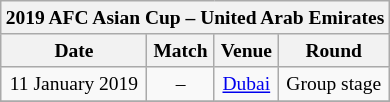<table class="wikitable" style="margin:1em auto 1em auto; text-align:center; font-size:small;">
<tr>
<th colspan="4">2019 AFC Asian Cup – United Arab Emirates</th>
</tr>
<tr>
<th>Date</th>
<th>Match</th>
<th>Venue</th>
<th>Round</th>
</tr>
<tr>
<td>11 January 2019</td>
<td> – </td>
<td><a href='#'>Dubai</a></td>
<td>Group stage</td>
</tr>
<tr>
</tr>
</table>
